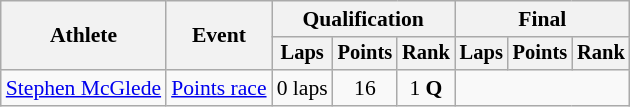<table class="wikitable" style="font-size:90%">
<tr>
<th rowspan=2>Athlete</th>
<th rowspan=2>Event</th>
<th colspan=3>Qualification</th>
<th colspan=3>Final</th>
</tr>
<tr style="font-size:95%">
<th>Laps</th>
<th>Points</th>
<th>Rank</th>
<th>Laps</th>
<th>Points</th>
<th>Rank</th>
</tr>
<tr align=center>
<td align=left><a href='#'>Stephen McGlede</a></td>
<td align=left><a href='#'>Points race</a></td>
<td>0 laps</td>
<td>16</td>
<td>1 <strong>Q</strong></td>
<td colspan=3></td>
</tr>
</table>
